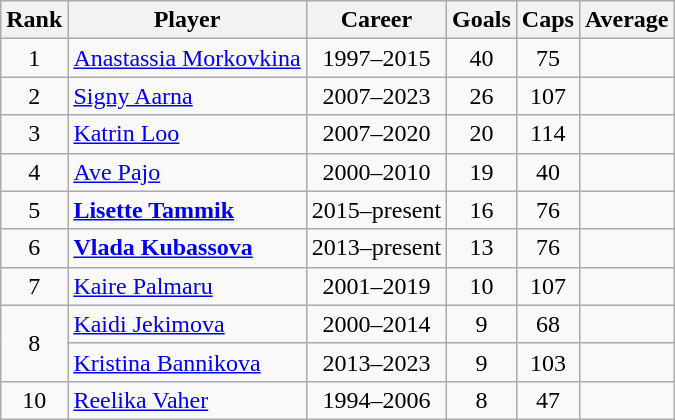<table class="wikitable sortable" style="text-align: center;">
<tr>
<th>Rank</th>
<th>Player</th>
<th>Career</th>
<th>Goals</th>
<th>Caps</th>
<th>Average</th>
</tr>
<tr>
<td>1</td>
<td align=left><a href='#'>Anastassia Morkovkina</a></td>
<td>1997–2015</td>
<td>40</td>
<td>75</td>
<td></td>
</tr>
<tr>
<td>2</td>
<td align=left><a href='#'>Signy Aarna</a></td>
<td>2007–2023</td>
<td>26</td>
<td>107</td>
<td></td>
</tr>
<tr>
<td>3</td>
<td align=left><a href='#'>Katrin Loo</a></td>
<td>2007–2020</td>
<td>20</td>
<td>114</td>
<td></td>
</tr>
<tr>
<td>4</td>
<td align=left><a href='#'>Ave Pajo</a></td>
<td>2000–2010</td>
<td>19</td>
<td>40</td>
<td></td>
</tr>
<tr>
<td>5</td>
<td align=left><strong><a href='#'>Lisette Tammik</a></strong></td>
<td>2015–present</td>
<td>16</td>
<td>76</td>
<td></td>
</tr>
<tr>
<td>6</td>
<td align=left><strong><a href='#'>Vlada Kubassova</a></strong></td>
<td>2013–present</td>
<td>13</td>
<td>76</td>
<td></td>
</tr>
<tr>
<td>7</td>
<td align=left><a href='#'>Kaire Palmaru</a></td>
<td>2001–2019</td>
<td>10</td>
<td>107</td>
<td></td>
</tr>
<tr>
<td rowspan=2>8</td>
<td align=left><a href='#'>Kaidi Jekimova</a></td>
<td>2000–2014</td>
<td>9</td>
<td>68</td>
<td></td>
</tr>
<tr>
<td align=left><a href='#'>Kristina Bannikova</a></td>
<td>2013–2023</td>
<td>9</td>
<td>103</td>
<td></td>
</tr>
<tr>
<td>10</td>
<td align=left><a href='#'>Reelika Vaher</a></td>
<td>1994–2006</td>
<td>8</td>
<td>47</td>
<td></td>
</tr>
</table>
